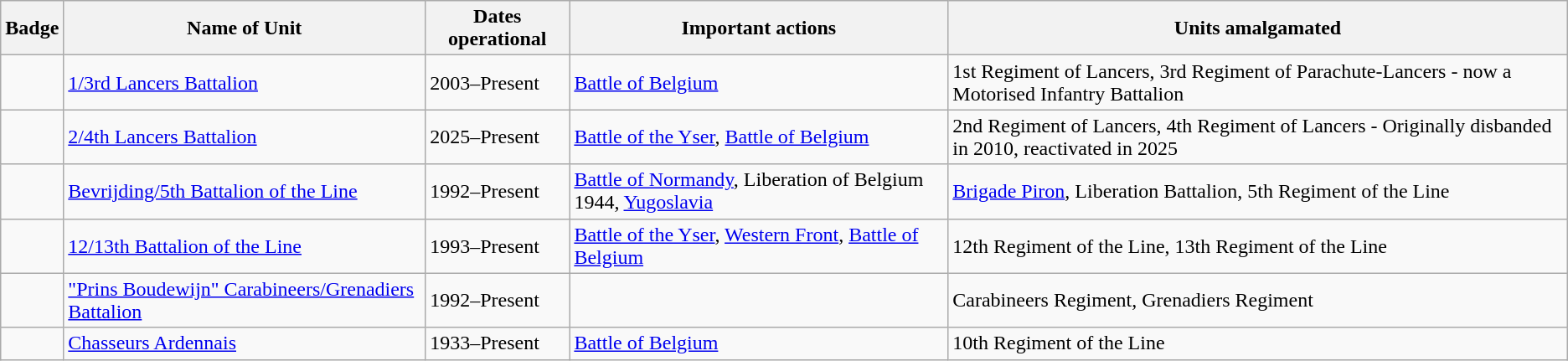<table class="wikitable">
<tr>
<th>Badge</th>
<th>Name of Unit</th>
<th>Dates operational</th>
<th>Important actions</th>
<th>Units amalgamated</th>
</tr>
<tr>
<td></td>
<td><a href='#'>1/3rd Lancers Battalion</a></td>
<td>2003–Present</td>
<td><a href='#'>Battle of Belgium</a></td>
<td>1st Regiment of Lancers, 3rd Regiment of Parachute-Lancers - now a Motorised Infantry Battalion</td>
</tr>
<tr>
<td></td>
<td><a href='#'>2/4th Lancers Battalion</a></td>
<td>2025–Present</td>
<td><a href='#'>Battle of the Yser</a>, <a href='#'>Battle of Belgium</a></td>
<td>2nd Regiment of Lancers, 4th Regiment of Lancers - Originally disbanded in 2010, reactivated in 2025</td>
</tr>
<tr>
<td></td>
<td><a href='#'>Bevrijding/5th Battalion of the Line</a></td>
<td>1992–Present</td>
<td><a href='#'>Battle of Normandy</a>, Liberation of Belgium 1944, <a href='#'>Yugoslavia</a></td>
<td><a href='#'>Brigade Piron</a>, Liberation Battalion, 5th Regiment of the Line</td>
</tr>
<tr>
<td></td>
<td><a href='#'>12/13th Battalion of the Line</a></td>
<td>1993–Present</td>
<td><a href='#'>Battle of the Yser</a>, <a href='#'>Western Front</a>, <a href='#'>Battle of Belgium</a></td>
<td>12th Regiment of the Line, 13th Regiment of the Line</td>
</tr>
<tr>
<td></td>
<td><a href='#'>"Prins Boudewijn" Carabineers/Grenadiers Battalion</a></td>
<td>1992–Present</td>
<td></td>
<td>Carabineers Regiment, Grenadiers Regiment</td>
</tr>
<tr>
<td></td>
<td><a href='#'>Chasseurs Ardennais</a></td>
<td>1933–Present</td>
<td><a href='#'>Battle of Belgium</a></td>
<td>10th Regiment of the Line</td>
</tr>
</table>
